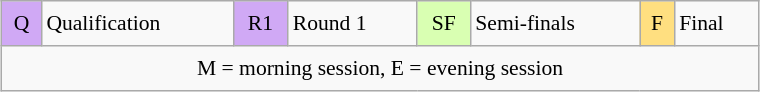<table class="wikitable" style="margin:0.5em auto; font-size:90%;position:relative; line-height:1.6em;" width=40%>
<tr>
<td bgcolor="#D0A9F5" align=center>Q</td>
<td>Qualification</td>
<td bgcolor="#D0A9F5" align=center>R1</td>
<td>Round 1</td>
<td bgcolor="#D9FFB2" align=center>SF</td>
<td>Semi-finals</td>
<td bgcolor="#FFDF80" align=center>F</td>
<td>Final</td>
</tr>
<tr>
<td colspan=10 align=center>M = morning session, E = evening session</td>
</tr>
</table>
